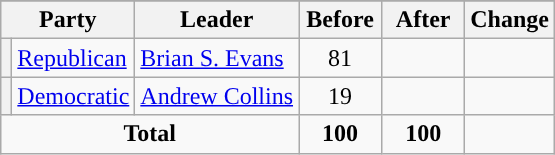<table class="wikitable" style="text-align:center;">
<tr>
</tr>
<tr>
<th colspan=2>Party</th>
<th>Leader</th>
<th style="width:3em">Before</th>
<th style="width:3em">After</th>
<th style="width:3em">Change</th>
</tr>
<tr>
<th style="background-color:"></th>
<td style="text-align:left;"><a href='#'>Republican</a></td>
<td style="text-align:left;"><a href='#'>Brian S. Evans</a></td>
<td>81</td>
<td></td>
<td></td>
</tr>
<tr>
<th style="background-color:"></th>
<td style="text-align:left;"><a href='#'>Democratic</a></td>
<td style="text-align:left;"><a href='#'>Andrew Collins</a></td>
<td>19</td>
<td></td>
<td></td>
</tr>
<tr>
<td colspan=3><strong>Total</strong></td>
<td><strong>100</strong></td>
<td><strong>100</strong></td>
<td></td>
</tr>
</table>
